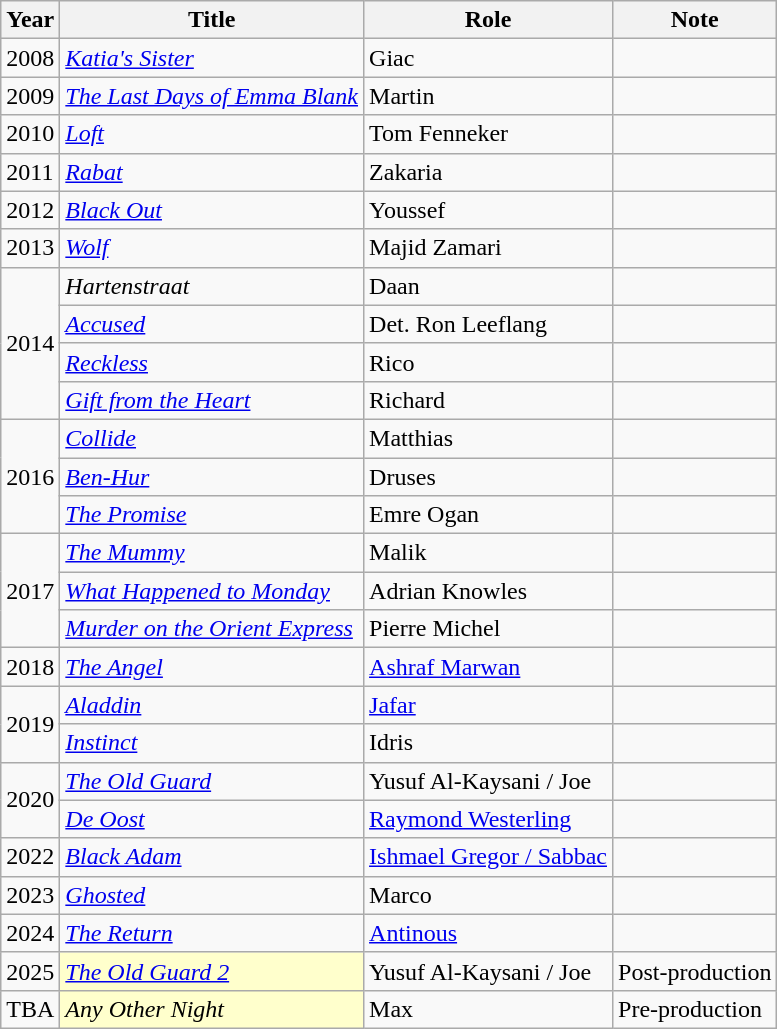<table class="wikitable">
<tr>
<th>Year</th>
<th>Title</th>
<th>Role</th>
<th>Note</th>
</tr>
<tr>
<td>2008</td>
<td><em><a href='#'>Katia's Sister</a></em></td>
<td>Giac</td>
<td></td>
</tr>
<tr>
<td>2009</td>
<td><em><a href='#'>The Last Days of Emma Blank</a></em></td>
<td>Martin</td>
<td></td>
</tr>
<tr>
<td>2010</td>
<td><em><a href='#'>Loft</a></em></td>
<td>Tom Fenneker</td>
<td></td>
</tr>
<tr>
<td>2011</td>
<td><em><a href='#'>Rabat</a></em></td>
<td>Zakaria</td>
<td></td>
</tr>
<tr>
<td>2012</td>
<td><em><a href='#'>Black Out</a></em></td>
<td>Youssef</td>
<td></td>
</tr>
<tr>
<td>2013</td>
<td><em><a href='#'>Wolf</a></em></td>
<td>Majid Zamari</td>
<td></td>
</tr>
<tr>
<td rowspan=4>2014</td>
<td><em>Hartenstraat</em></td>
<td>Daan</td>
<td></td>
</tr>
<tr>
<td><em><a href='#'>Accused</a></em></td>
<td>Det. Ron Leeflang</td>
<td></td>
</tr>
<tr>
<td><em><a href='#'>Reckless</a></em></td>
<td>Rico</td>
<td></td>
</tr>
<tr>
<td><em><a href='#'>Gift from the Heart</a></em></td>
<td>Richard</td>
<td></td>
</tr>
<tr>
<td rowspan=3>2016</td>
<td><em><a href='#'>Collide</a></em></td>
<td>Matthias</td>
<td></td>
</tr>
<tr>
<td><em><a href='#'>Ben-Hur</a></em></td>
<td>Druses</td>
<td></td>
</tr>
<tr>
<td><em><a href='#'>The Promise</a></em></td>
<td>Emre Ogan</td>
<td></td>
</tr>
<tr>
<td rowspan=3>2017</td>
<td><em><a href='#'>The Mummy</a></em></td>
<td>Malik</td>
<td></td>
</tr>
<tr>
<td><em><a href='#'>What Happened to Monday</a></em></td>
<td>Adrian Knowles</td>
<td></td>
</tr>
<tr>
<td><em><a href='#'>Murder on the Orient Express</a></em></td>
<td>Pierre Michel</td>
<td></td>
</tr>
<tr>
<td>2018</td>
<td><em><a href='#'>The Angel</a></em></td>
<td><a href='#'>Ashraf Marwan</a></td>
<td></td>
</tr>
<tr>
<td rowspan=2>2019</td>
<td><em><a href='#'>Aladdin</a></em></td>
<td><a href='#'>Jafar</a></td>
<td></td>
</tr>
<tr>
<td><em><a href='#'>Instinct</a></em></td>
<td>Idris</td>
<td></td>
</tr>
<tr>
<td rowspan=2>2020</td>
<td><em><a href='#'>The Old Guard</a></em></td>
<td>Yusuf Al-Kaysani / Joe</td>
<td></td>
</tr>
<tr>
<td><em><a href='#'>De Oost</a></em></td>
<td><a href='#'>Raymond Westerling</a></td>
<td></td>
</tr>
<tr>
<td>2022</td>
<td><em><a href='#'>Black Adam</a></em></td>
<td><a href='#'>Ishmael Gregor / Sabbac</a></td>
<td></td>
</tr>
<tr>
<td>2023</td>
<td><em><a href='#'>Ghosted</a></em></td>
<td>Marco</td>
<td></td>
</tr>
<tr>
<td>2024</td>
<td><em><a href='#'>The Return</a></em></td>
<td><a href='#'>Antinous</a></td>
<td></td>
</tr>
<tr>
<td>2025</td>
<td style="background:#FFFFCC;"><em><a href='#'>The Old Guard 2</a></em> </td>
<td>Yusuf Al-Kaysani / Joe</td>
<td>Post-production</td>
</tr>
<tr>
<td>TBA</td>
<td style="background:#FFFFCC;"><em>Any Other Night</em> </td>
<td>Max</td>
<td>Pre-production</td>
</tr>
</table>
